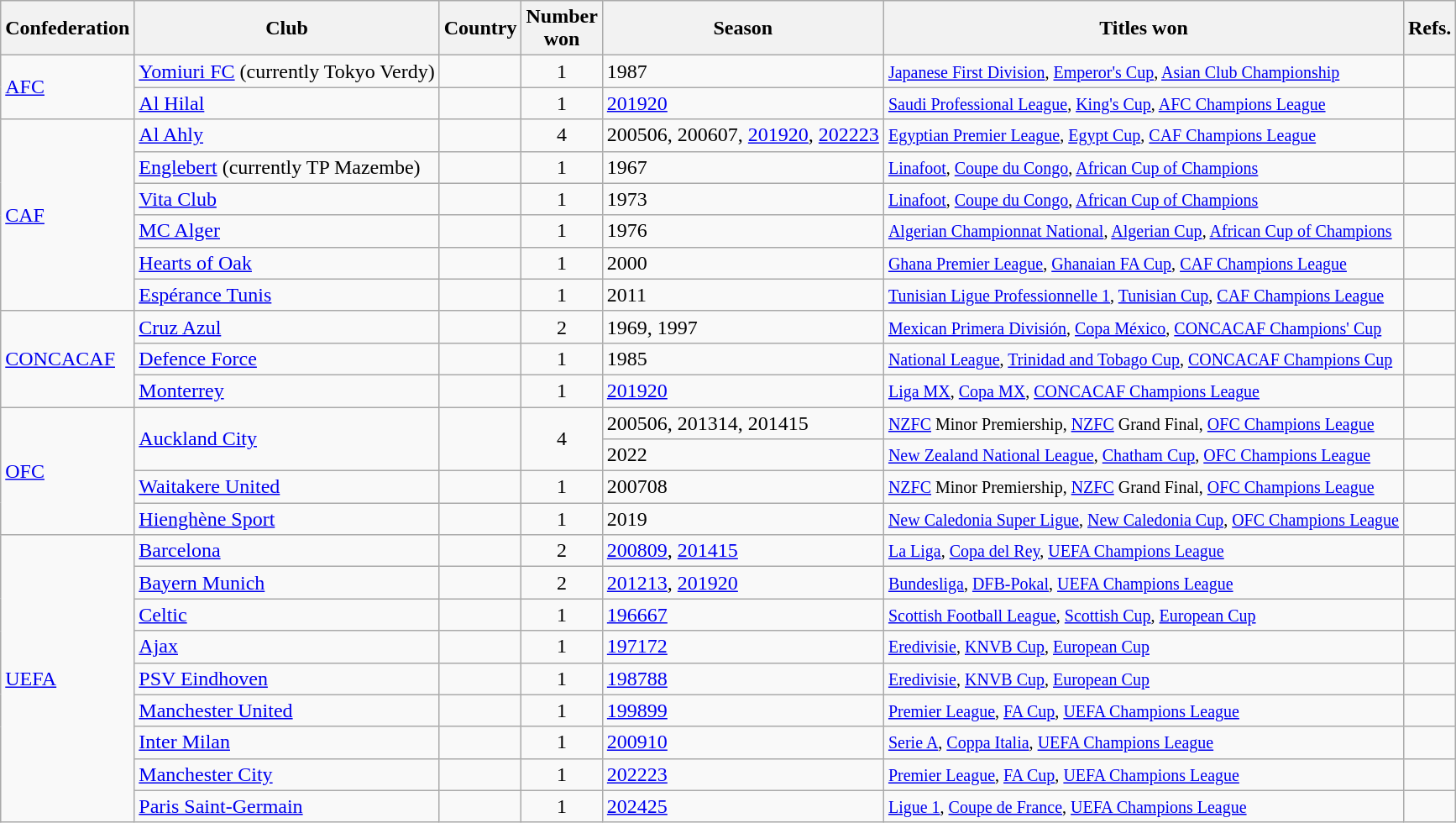<table class="wikitable sortable">
<tr>
<th>Confederation</th>
<th>Club</th>
<th>Country</th>
<th>Number<br>won</th>
<th>Season</th>
<th>Titles won</th>
<th>Refs.</th>
</tr>
<tr>
<td rowspan="2"><a href='#'>AFC</a></td>
<td><a href='#'>Yomiuri FC</a> (currently Tokyo Verdy)</td>
<td></td>
<td style="text-align:center">1</td>
<td>1987</td>
<td><small><a href='#'>Japanese First Division</a>, <a href='#'>Emperor's Cup</a>, <a href='#'>Asian Club Championship</a></small></td>
<td></td>
</tr>
<tr>
<td><a href='#'>Al Hilal</a></td>
<td></td>
<td style="text-align:center">1</td>
<td><a href='#'>201920</a></td>
<td><small><a href='#'>Saudi Professional League</a>, <a href='#'>King's Cup</a>, <a href='#'>AFC Champions League</a></small></td>
<td></td>
</tr>
<tr>
<td rowspan="6"><a href='#'>CAF</a></td>
<td><a href='#'>Al Ahly</a></td>
<td></td>
<td style="text-align:center">4</td>
<td>200506, 200607, <a href='#'>201920</a>, <a href='#'>202223</a></td>
<td><small><a href='#'>Egyptian Premier League</a>, <a href='#'>Egypt Cup</a>, <a href='#'>CAF Champions League</a></small></td>
<td><br></td>
</tr>
<tr>
<td><a href='#'>Englebert</a> (currently TP Mazembe)</td>
<td></td>
<td style="text-align:center">1</td>
<td>1967</td>
<td><small><a href='#'>Linafoot</a>, <a href='#'>Coupe du Congo</a>, <a href='#'>African Cup of Champions</a></small></td>
<td></td>
</tr>
<tr>
<td><a href='#'>Vita Club</a></td>
<td></td>
<td style="text-align:center">1</td>
<td>1973</td>
<td><small><a href='#'>Linafoot</a>, <a href='#'>Coupe du Congo</a>, <a href='#'>African Cup of Champions</a></small></td>
<td></td>
</tr>
<tr>
<td><a href='#'>MC Alger</a></td>
<td></td>
<td style="text-align:center">1</td>
<td>1976</td>
<td><small><a href='#'>Algerian Championnat National</a>, <a href='#'>Algerian Cup</a>, <a href='#'>African Cup of Champions</a></small></td>
<td></td>
</tr>
<tr>
<td><a href='#'>Hearts of Oak</a></td>
<td></td>
<td style="text-align:center">1</td>
<td>2000</td>
<td><small><a href='#'>Ghana Premier League</a>, <a href='#'>Ghanaian FA Cup</a>, <a href='#'>CAF Champions League</a></small></td>
<td></td>
</tr>
<tr>
<td><a href='#'>Espérance Tunis</a></td>
<td></td>
<td style="text-align:center">1</td>
<td>2011</td>
<td><small><a href='#'>Tunisian Ligue Professionnelle 1</a>, <a href='#'>Tunisian Cup</a>, <a href='#'>CAF Champions League</a></small></td>
<td></td>
</tr>
<tr>
<td rowspan="3"><a href='#'>CONCACAF</a></td>
<td><a href='#'>Cruz Azul</a></td>
<td></td>
<td style="text-align:center">2</td>
<td>1969, 1997</td>
<td><small><a href='#'>Mexican Primera División</a>, <a href='#'>Copa México</a>, <a href='#'>CONCACAF Champions' Cup</a></small></td>
<td></td>
</tr>
<tr>
<td><a href='#'>Defence Force</a></td>
<td></td>
<td style="text-align:center">1</td>
<td>1985</td>
<td><small><a href='#'>National League</a>, <a href='#'>Trinidad and Tobago Cup</a>, <a href='#'>CONCACAF Champions Cup</a></small></td>
<td></td>
</tr>
<tr>
<td><a href='#'>Monterrey</a></td>
<td></td>
<td style="text-align:center">1</td>
<td><a href='#'>201920</a></td>
<td><small><a href='#'>Liga MX</a>, <a href='#'>Copa MX</a>, <a href='#'>CONCACAF Champions League</a></small></td>
<td></td>
</tr>
<tr>
<td rowspan="4"><a href='#'>OFC</a></td>
<td rowspan="2"><a href='#'>Auckland City</a></td>
<td rowspan="2"></td>
<td rowspan="2" style="text-align:center">4</td>
<td>200506, 201314, 201415</td>
<td><small><a href='#'>NZFC</a> Minor Premiership, <a href='#'>NZFC</a> Grand Final, <a href='#'>OFC Champions League</a></small></td>
<td></td>
</tr>
<tr>
<td>2022</td>
<td><small><a href='#'>New Zealand National League</a>, <a href='#'>Chatham Cup</a>, <a href='#'>OFC Champions League</a></small></td>
<td></td>
</tr>
<tr>
<td><a href='#'>Waitakere United</a></td>
<td></td>
<td style="text-align:center">1</td>
<td>200708</td>
<td><small><a href='#'>NZFC</a> Minor Premiership, <a href='#'>NZFC</a> Grand Final, <a href='#'>OFC Champions League</a></small></td>
<td></td>
</tr>
<tr>
<td><a href='#'>Hienghène Sport</a></td>
<td></td>
<td style="text-align:center">1</td>
<td>2019</td>
<td><small><a href='#'>New Caledonia Super Ligue</a>, <a href='#'>New Caledonia Cup</a>, <a href='#'>OFC Champions League</a></small></td>
<td></td>
</tr>
<tr>
<td rowspan="9"><a href='#'>UEFA</a></td>
<td><a href='#'>Barcelona</a></td>
<td></td>
<td style="text-align:center">2</td>
<td><a href='#'>200809</a>, <a href='#'>201415</a></td>
<td><small><a href='#'>La Liga</a>, <a href='#'>Copa del Rey</a>, <a href='#'>UEFA Champions League</a></small></td>
<td></td>
</tr>
<tr>
<td><a href='#'>Bayern Munich</a></td>
<td></td>
<td style="text-align:center">2</td>
<td><a href='#'>201213</a>, <a href='#'>201920</a></td>
<td><small><a href='#'>Bundesliga</a>, <a href='#'>DFB-Pokal</a>, <a href='#'>UEFA Champions League</a></small></td>
<td></td>
</tr>
<tr>
<td><a href='#'>Celtic</a></td>
<td></td>
<td style="text-align:center">1</td>
<td><a href='#'>196667</a></td>
<td><small><a href='#'>Scottish Football League</a>, <a href='#'>Scottish Cup</a>, <a href='#'>European Cup</a></small></td>
<td></td>
</tr>
<tr>
<td><a href='#'>Ajax</a></td>
<td></td>
<td style="text-align:center">1</td>
<td><a href='#'>197172</a></td>
<td><small><a href='#'>Eredivisie</a>, <a href='#'>KNVB Cup</a>, <a href='#'>European Cup</a></small></td>
<td></td>
</tr>
<tr>
<td><a href='#'>PSV Eindhoven</a></td>
<td></td>
<td style="text-align:center">1</td>
<td><a href='#'>198788</a></td>
<td><small><a href='#'>Eredivisie</a>, <a href='#'>KNVB Cup</a>, <a href='#'>European Cup</a></small></td>
<td></td>
</tr>
<tr>
<td><a href='#'>Manchester United</a></td>
<td></td>
<td style="text-align:center">1</td>
<td><a href='#'>199899</a></td>
<td><small><a href='#'>Premier League</a>, <a href='#'>FA Cup</a>, <a href='#'>UEFA Champions League</a></small></td>
<td></td>
</tr>
<tr>
<td><a href='#'>Inter Milan</a></td>
<td></td>
<td style="text-align:center">1</td>
<td><a href='#'>200910</a></td>
<td><small><a href='#'>Serie A</a>, <a href='#'>Coppa Italia</a>, <a href='#'>UEFA Champions League</a></small></td>
<td></td>
</tr>
<tr>
<td><a href='#'>Manchester City</a></td>
<td></td>
<td style="text-align:center">1</td>
<td><a href='#'>202223</a></td>
<td><small><a href='#'>Premier League</a>, <a href='#'>FA Cup</a>, <a href='#'>UEFA Champions League</a></small></td>
<td></td>
</tr>
<tr>
<td><a href='#'>Paris Saint-Germain</a></td>
<td></td>
<td style="text-align:center">1</td>
<td><a href='#'>202425</a></td>
<td><small><a href='#'>Ligue 1</a>, <a href='#'>Coupe de France</a>, <a href='#'>UEFA Champions League</a></small></td>
<td></td>
</tr>
</table>
